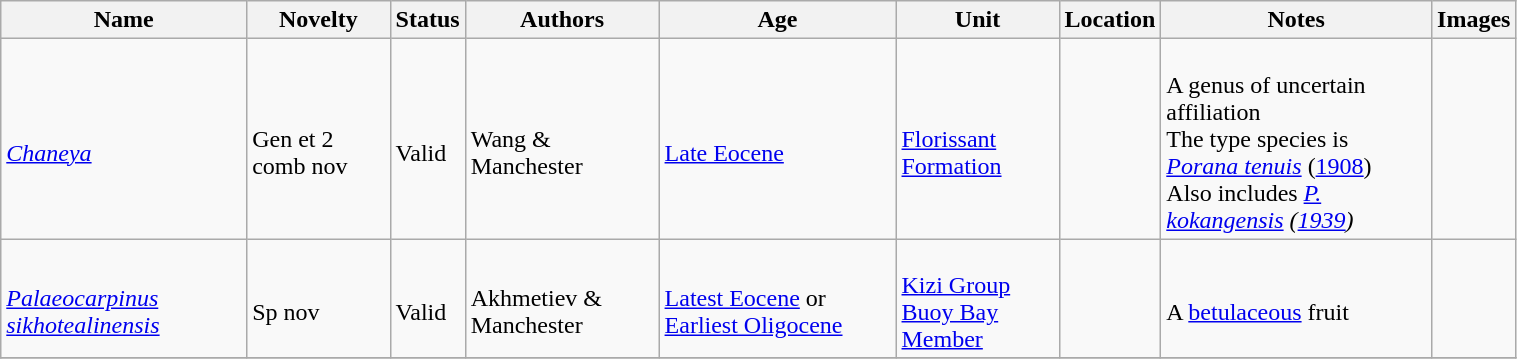<table class="wikitable sortable" align="center" width="80%">
<tr>
<th>Name</th>
<th>Novelty</th>
<th>Status</th>
<th>Authors</th>
<th>Age</th>
<th>Unit</th>
<th>Location</th>
<th>Notes</th>
<th>Images</th>
</tr>
<tr>
<td><br><em><a href='#'>Chaneya</a></em></td>
<td><br>Gen et 2 comb nov</td>
<td><br>Valid</td>
<td><br>Wang & Manchester</td>
<td><br><a href='#'>Late Eocene</a></td>
<td><br><a href='#'>Florissant Formation</a></td>
<td><br></td>
<td><br>A genus of uncertain affiliation<br> The type species is <em><a href='#'>Porana tenuis</a></em> (<a href='#'>1908</a>)<br>Also includes <em><a href='#'>P. kokangensis</a> (<a href='#'>1939</a>)</em></td>
<td><br></td>
</tr>
<tr>
<td><br><em><a href='#'>Palaeocarpinus sikhotealinensis</a></em></td>
<td><br>Sp nov</td>
<td><br>Valid</td>
<td><br>Akhmetiev & Manchester</td>
<td><br><a href='#'>Latest Eocene</a> or <a href='#'>Earliest Oligocene</a></td>
<td><br><a href='#'>Kizi Group</a><br><a href='#'>Buoy Bay Member</a></td>
<td><br></td>
<td><br>A <a href='#'>betulaceous</a> fruit</td>
<td></td>
</tr>
<tr>
</tr>
</table>
